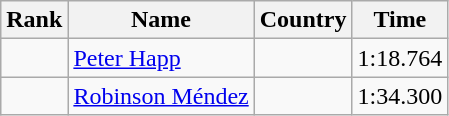<table class="wikitable" style="text-align:center">
<tr>
<th>Rank</th>
<th>Name</th>
<th>Country</th>
<th>Time</th>
</tr>
<tr>
<td></td>
<td align="left"><a href='#'>Peter Happ</a></td>
<td align="left"></td>
<td>1:18.764</td>
</tr>
<tr>
<td></td>
<td align="left"><a href='#'>Robinson Méndez</a></td>
<td align="left"></td>
<td>1:34.300</td>
</tr>
</table>
